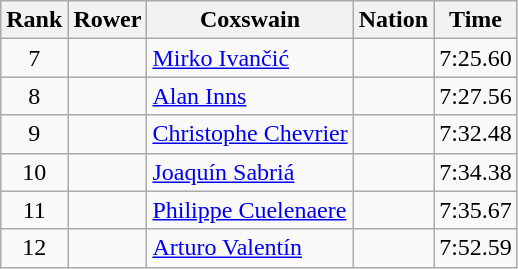<table class="wikitable sortable" style="text-align:center">
<tr>
<th>Rank</th>
<th>Rower</th>
<th>Coxswain</th>
<th>Nation</th>
<th>Time</th>
</tr>
<tr>
<td>7</td>
<td align=left data-sort-value="Celent, Zlatko"></td>
<td align=left data-sort-value="Ivančić, Mirko"><a href='#'>Mirko Ivančić</a></td>
<td align=left></td>
<td>7:25.60</td>
</tr>
<tr>
<td>8</td>
<td align=left data-sort-value="Genziani, Adrian"></td>
<td align=left data-sort-value="Inns, Alan"><a href='#'>Alan Inns</a></td>
<td align=left></td>
<td>7:27.56</td>
</tr>
<tr>
<td>9</td>
<td align=left data-sort-value="Bremer, Jean-Pierre"></td>
<td align=left data-sort-value="Chevrier, Christophe"><a href='#'>Christophe Chevrier</a></td>
<td align=left></td>
<td>7:32.48</td>
</tr>
<tr>
<td>10</td>
<td align=left data-sort-value="Bermúdez, José Manuel"></td>
<td align=left data-sort-value="Sabriá, Joaquín"><a href='#'>Joaquín Sabriá</a></td>
<td align=left></td>
<td>7:34.38</td>
</tr>
<tr>
<td>11</td>
<td align=left data-sort-value="Defraigne, Guy"></td>
<td align=left data-sort-value="Cuelenaere, Philippe"><a href='#'>Philippe Cuelenaere</a></td>
<td align=left></td>
<td>7:35.67</td>
</tr>
<tr>
<td>12</td>
<td align=left data-sort-value="Montenegro, Alfredo"></td>
<td align=left data-sort-value="Valentín, Arturo"><a href='#'>Arturo Valentín</a></td>
<td align=left></td>
<td>7:52.59</td>
</tr>
</table>
